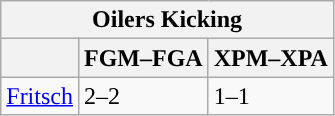<table class="wikitable">
<tr>
<th colspan="3">Oilers Kicking</th>
</tr>
<tr>
<th></th>
<th>FGM–FGA</th>
<th>XPM–XPA</th>
</tr>
<tr>
<td><a href='#'>Fritsch</a></td>
<td>2–2</td>
<td>1–1</td>
</tr>
</table>
